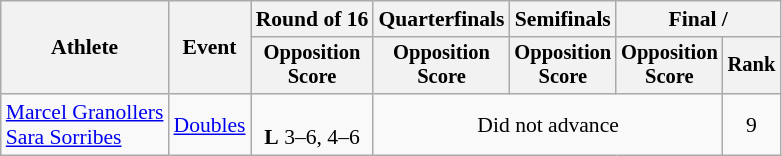<table class=wikitable style="font-size:90%">
<tr>
<th rowspan="2">Athlete</th>
<th rowspan="2">Event</th>
<th>Round of 16</th>
<th>Quarterfinals</th>
<th>Semifinals</th>
<th colspan=2>Final / </th>
</tr>
<tr style="font-size:95%">
<th>Opposition<br>Score</th>
<th>Opposition<br>Score</th>
<th>Opposition<br>Score</th>
<th>Opposition<br>Score</th>
<th>Rank</th>
</tr>
<tr align=center>
<td align=left><a href='#'>Marcel Granollers</a><br><a href='#'>Sara Sorribes</a></td>
<td align=left><a href='#'>Doubles</a></td>
<td><br><strong>L</strong> 3–6, 4–6</td>
<td colspan=3>Did not advance</td>
<td>9</td>
</tr>
</table>
